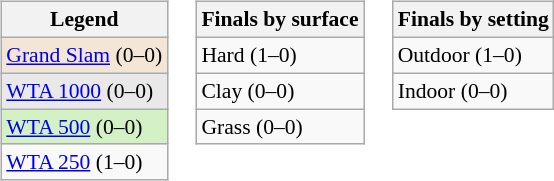<table>
<tr valign=top>
<td><br><table class=wikitable style="font-size:90%">
<tr>
<th>Legend</th>
</tr>
<tr>
<td bgcolor="#f3e6d7"><a href='#'>Grand Slam</a> (0–0)</td>
</tr>
<tr>
<td bgcolor="#e9e9e9"><a href='#'>WTA 1000</a> (0–0)</td>
</tr>
<tr>
<td bgcolor="#d4f1c5"><a href='#'>WTA 500</a> (0–0)</td>
</tr>
<tr>
<td><a href='#'>WTA 250</a> (1–0)</td>
</tr>
</table>
</td>
<td><br><table class=wikitable style="font-size:90%">
<tr>
<th>Finals by surface</th>
</tr>
<tr>
<td>Hard (1–0)</td>
</tr>
<tr>
<td>Clay (0–0)</td>
</tr>
<tr>
<td>Grass (0–0)</td>
</tr>
</table>
</td>
<td><br><table class=wikitable style="font-size:90%">
<tr>
<th>Finals by setting</th>
</tr>
<tr>
<td>Outdoor (1–0)</td>
</tr>
<tr>
<td>Indoor (0–0)</td>
</tr>
</table>
</td>
</tr>
</table>
